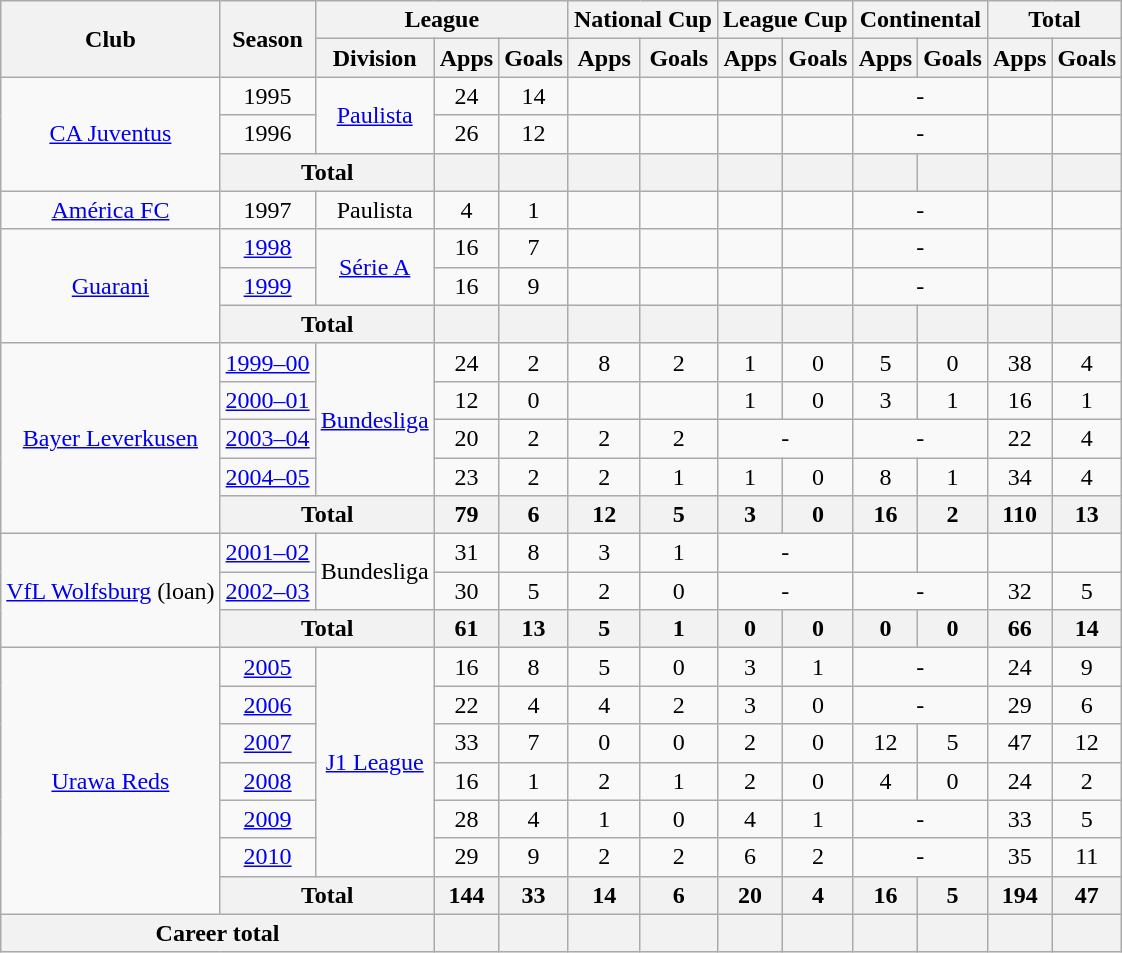<table class="wikitable" style="text-align:center">
<tr>
<th rowspan="2">Club</th>
<th rowspan="2">Season</th>
<th colspan="3">League</th>
<th colspan="2">National Cup</th>
<th colspan="2">League Cup</th>
<th colspan="2">Continental</th>
<th colspan="2">Total</th>
</tr>
<tr>
<th>Division</th>
<th>Apps</th>
<th>Goals</th>
<th>Apps</th>
<th>Goals</th>
<th>Apps</th>
<th>Goals</th>
<th>Apps</th>
<th>Goals</th>
<th>Apps</th>
<th>Goals</th>
</tr>
<tr>
<td rowspan="3"><a href='#'>CA Juventus</a></td>
<td>1995</td>
<td rowspan="2"><a href='#'>Paulista</a></td>
<td>24</td>
<td>14</td>
<td></td>
<td></td>
<td></td>
<td></td>
<td colspan="2">-</td>
<td></td>
<td></td>
</tr>
<tr>
<td>1996</td>
<td>26</td>
<td>12</td>
<td></td>
<td></td>
<td></td>
<td></td>
<td colspan="2">-</td>
<td></td>
<td></td>
</tr>
<tr>
<th colspan="2">Total</th>
<th></th>
<th></th>
<th></th>
<th></th>
<th></th>
<th></th>
<th></th>
<th></th>
<th></th>
<th></th>
</tr>
<tr>
<td><a href='#'>América FC</a></td>
<td>1997</td>
<td>Paulista</td>
<td>4</td>
<td>1</td>
<td></td>
<td></td>
<td></td>
<td></td>
<td colspan="2">-</td>
<td></td>
<td></td>
</tr>
<tr>
<td rowspan="3"><a href='#'>Guarani</a></td>
<td><a href='#'>1998</a></td>
<td rowspan="2"><a href='#'>Série A</a></td>
<td>16</td>
<td>7</td>
<td></td>
<td></td>
<td></td>
<td></td>
<td colspan="2">-</td>
<td></td>
<td></td>
</tr>
<tr>
<td><a href='#'>1999</a></td>
<td>16</td>
<td>9</td>
<td></td>
<td></td>
<td></td>
<td></td>
<td colspan="2">-</td>
<td></td>
<td></td>
</tr>
<tr>
<th colspan="2">Total</th>
<th></th>
<th></th>
<th></th>
<th></th>
<th></th>
<th></th>
<th></th>
<th></th>
<th></th>
<th></th>
</tr>
<tr>
<td rowspan="5"><a href='#'>Bayer Leverkusen</a></td>
<td><a href='#'>1999–00</a></td>
<td rowspan="4"><a href='#'>Bundesliga</a></td>
<td>24</td>
<td>2</td>
<td>8</td>
<td>2</td>
<td>1</td>
<td>0</td>
<td>5</td>
<td>0</td>
<td>38</td>
<td>4</td>
</tr>
<tr>
<td><a href='#'>2000–01</a></td>
<td>12</td>
<td>0</td>
<td></td>
<td></td>
<td>1</td>
<td>0</td>
<td>3</td>
<td>1</td>
<td>16</td>
<td>1</td>
</tr>
<tr>
<td><a href='#'>2003–04</a></td>
<td>20</td>
<td>2</td>
<td>2</td>
<td>2</td>
<td colspan="2">-</td>
<td colspan="2">-</td>
<td>22</td>
<td>4</td>
</tr>
<tr>
<td><a href='#'>2004–05</a></td>
<td>23</td>
<td>2</td>
<td>2</td>
<td>1</td>
<td>1</td>
<td>0</td>
<td>8</td>
<td>1</td>
<td>34</td>
<td>4</td>
</tr>
<tr>
<th colspan="2">Total</th>
<th>79</th>
<th>6</th>
<th>12</th>
<th>5</th>
<th>3</th>
<th>0</th>
<th>16</th>
<th>2</th>
<th>110</th>
<th>13</th>
</tr>
<tr>
<td rowspan="3"><a href='#'>VfL Wolfsburg</a> (loan)</td>
<td><a href='#'>2001–02</a></td>
<td rowspan="2">Bundesliga</td>
<td>31</td>
<td>8</td>
<td>3</td>
<td>1</td>
<td colspan="2">-</td>
<td></td>
<td></td>
<td></td>
<td></td>
</tr>
<tr>
<td><a href='#'>2002–03</a></td>
<td>30</td>
<td>5</td>
<td>2</td>
<td>0</td>
<td colspan="2">-</td>
<td colspan="2">-</td>
<td>32</td>
<td>5</td>
</tr>
<tr>
<th colspan="2">Total</th>
<th>61</th>
<th>13</th>
<th>5</th>
<th>1</th>
<th>0</th>
<th>0</th>
<th>0</th>
<th>0</th>
<th>66</th>
<th>14</th>
</tr>
<tr>
<td rowspan="7"><a href='#'>Urawa Reds</a></td>
<td><a href='#'>2005</a></td>
<td rowspan="6"><a href='#'>J1 League</a></td>
<td>16</td>
<td>8</td>
<td>5</td>
<td>0</td>
<td>3</td>
<td>1</td>
<td colspan="2">-</td>
<td>24</td>
<td>9</td>
</tr>
<tr>
<td><a href='#'>2006</a></td>
<td>22</td>
<td>4</td>
<td>4</td>
<td>2</td>
<td>3</td>
<td>0</td>
<td colspan="2">-</td>
<td>29</td>
<td>6</td>
</tr>
<tr>
<td><a href='#'>2007</a></td>
<td>33</td>
<td>7</td>
<td>0</td>
<td>0</td>
<td>2</td>
<td>0</td>
<td>12</td>
<td>5</td>
<td>47</td>
<td>12</td>
</tr>
<tr>
<td><a href='#'>2008</a></td>
<td>16</td>
<td>1</td>
<td>2</td>
<td>1</td>
<td>2</td>
<td>0</td>
<td>4</td>
<td>0</td>
<td>24</td>
<td>2</td>
</tr>
<tr>
<td><a href='#'>2009</a></td>
<td>28</td>
<td>4</td>
<td>1</td>
<td>0</td>
<td>4</td>
<td>1</td>
<td colspan="2">-</td>
<td>33</td>
<td>5</td>
</tr>
<tr>
<td><a href='#'>2010</a></td>
<td>29</td>
<td>9</td>
<td>2</td>
<td>2</td>
<td>6</td>
<td>2</td>
<td colspan="2">-</td>
<td>35</td>
<td>11</td>
</tr>
<tr>
<th colspan="2">Total</th>
<th>144</th>
<th>33</th>
<th>14</th>
<th>6</th>
<th>20</th>
<th>4</th>
<th>16</th>
<th>5</th>
<th>194</th>
<th>47</th>
</tr>
<tr>
<th colspan="3">Career total</th>
<th></th>
<th></th>
<th></th>
<th></th>
<th></th>
<th></th>
<th></th>
<th></th>
<th></th>
<th></th>
</tr>
</table>
